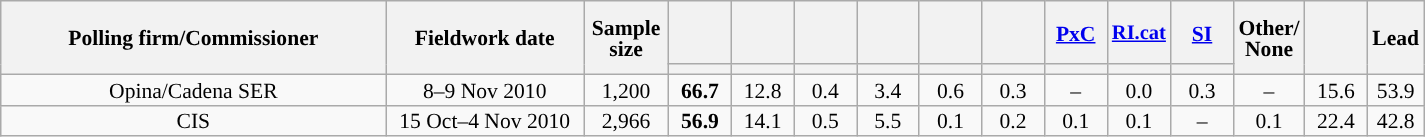<table class="wikitable collapsible collapsed" style="text-align:center; font-size:90%; line-height:14px;">
<tr style="height:42px;">
<th style="width:250px;" rowspan="2">Polling firm/Commissioner</th>
<th style="width:125px;" rowspan="2">Fieldwork date</th>
<th style="width:50px;" rowspan="2">Sample size</th>
<th style="width:35px;"></th>
<th style="width:35px;"></th>
<th style="width:35px;"></th>
<th style="width:35px;"></th>
<th style="width:35px;"></th>
<th style="width:35px;"></th>
<th style="width:35px;"><a href='#'>PxC</a></th>
<th style="width:35px; font-size:95%;"><a href='#'>RI.cat</a></th>
<th style="width:35px;"><a href='#'>SI</a></th>
<th style="width:35px;" rowspan="2">Other/<br>None</th>
<th style="width:35px;" rowspan="2"></th>
<th style="width:30px;" rowspan="2">Lead</th>
</tr>
<tr>
<th style="color:inherit;background:"></th>
<th style="color:inherit;background:"></th>
<th style="color:inherit;background:"></th>
<th style="color:inherit;background:"></th>
<th style="color:inherit;background:"></th>
<th style="color:inherit;background:"></th>
<th style="color:inherit;background:"></th>
<th style="color:inherit;background:"></th>
<th style="color:inherit;background:"></th>
</tr>
<tr>
<td>Opina/Cadena SER</td>
<td>8–9 Nov 2010</td>
<td>1,200</td>
<td><strong>66.7</strong></td>
<td>12.8</td>
<td>0.4</td>
<td>3.4</td>
<td>0.6</td>
<td>0.3</td>
<td>–</td>
<td>0.0</td>
<td>0.3</td>
<td>–</td>
<td>15.6</td>
<td style="background:">53.9</td>
</tr>
<tr>
<td>CIS</td>
<td>15 Oct–4 Nov 2010</td>
<td>2,966</td>
<td><strong>56.9</strong></td>
<td>14.1</td>
<td>0.5</td>
<td>5.5</td>
<td>0.1</td>
<td>0.2</td>
<td>0.1</td>
<td>0.1</td>
<td>–</td>
<td>0.1</td>
<td>22.4</td>
<td style="background:">42.8</td>
</tr>
</table>
